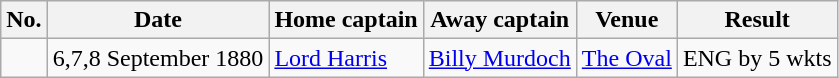<table class="wikitable">
<tr>
<th>No.</th>
<th>Date</th>
<th>Home captain</th>
<th>Away captain</th>
<th>Venue</th>
<th>Result</th>
</tr>
<tr>
<td></td>
<td>6,7,8 September 1880</td>
<td><a href='#'>Lord Harris</a></td>
<td><a href='#'>Billy Murdoch</a></td>
<td><a href='#'>The Oval</a></td>
<td>ENG by 5 wkts</td>
</tr>
</table>
